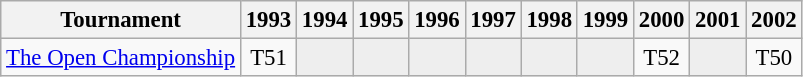<table class="wikitable" style="font-size:95%;text-align:center;">
<tr>
<th>Tournament</th>
<th>1993</th>
<th>1994</th>
<th>1995</th>
<th>1996</th>
<th>1997</th>
<th>1998</th>
<th>1999</th>
<th>2000</th>
<th>2001</th>
<th>2002</th>
</tr>
<tr>
<td align=left><a href='#'>The Open Championship</a></td>
<td>T51</td>
<td style="background:#eeeeee;"></td>
<td style="background:#eeeeee;"></td>
<td style="background:#eeeeee;"></td>
<td style="background:#eeeeee;"></td>
<td style="background:#eeeeee;"></td>
<td style="background:#eeeeee;"></td>
<td>T52</td>
<td style="background:#eeeeee;"></td>
<td>T50</td>
</tr>
</table>
